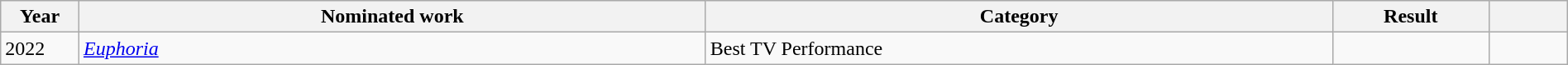<table class="wikitable plainrowheaders" style="width:100%;">
<tr>
<th scope="col" style="width:5%;">Year</th>
<th scope="col" style="width:40%;">Nominated work</th>
<th scope="col" style="width:40%;">Category</th>
<th scope="col" style="width:10%;">Result</th>
<th scope="col" style="width:5%;"></th>
</tr>
<tr>
<td>2022</td>
<td><em><a href='#'>Euphoria</a></em></td>
<td>Best TV Performance</td>
<td></td>
<td style = "text-align: center;"></td>
</tr>
</table>
